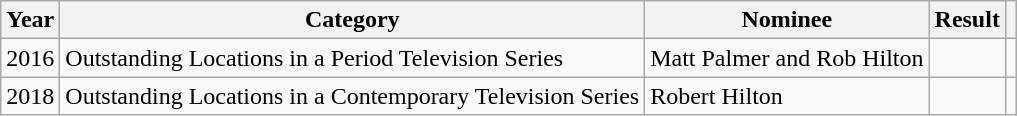<table class="wikitable sortable">
<tr>
<th scope="col">Year</th>
<th scope="col">Category</th>
<th scope="col">Nominee</th>
<th scope="col">Result</th>
<th scope="col" class="unsortable"></th>
</tr>
<tr>
<td>2016</td>
<td scope="row">Outstanding Locations in a Period Television Series</td>
<td>Matt Palmer and Rob Hilton</td>
<td></td>
<td style="text-align: center;"></td>
</tr>
<tr>
<td>2018</td>
<td scope="row">Outstanding Locations in a Contemporary Television Series</td>
<td>Robert Hilton</td>
<td></td>
<td style="text-align: center;"></td>
</tr>
</table>
